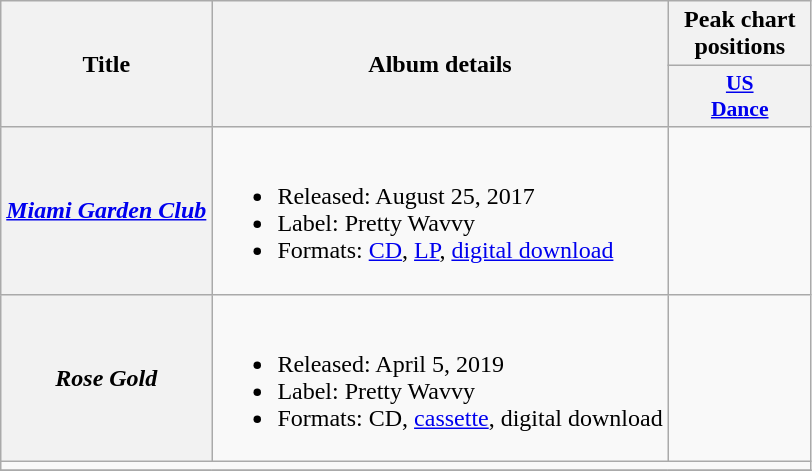<table class="wikitable plainrowheaders">
<tr>
<th scope="col" rowspan="2">Title</th>
<th scope="col" rowspan="2">Album details</th>
<th scope="col" style="width:5.5em;">Peak chart positions</th>
</tr>
<tr>
<th scope="col" style="width:2.5em;font-size:90%;"><a href='#'>US<br>Dance</a><br></th>
</tr>
<tr>
<th scope="row"><em><a href='#'>Miami Garden Club</a></em></th>
<td><br><ul><li>Released: August 25, 2017</li><li>Label: Pretty Wavvy</li><li>Formats: <a href='#'>CD</a>, <a href='#'>LP</a>, <a href='#'>digital download</a></li></ul></td>
<td></td>
</tr>
<tr>
<th scope="row"><em>Rose Gold</em></th>
<td><br><ul><li>Released: April 5, 2019</li><li>Label: Pretty Wavvy</li><li>Formats: CD, <a href='#'>cassette</a>, digital download</li></ul></td>
<td></td>
</tr>
<tr>
<td colspan="4" style="font-size:85%"></td>
</tr>
<tr>
</tr>
</table>
